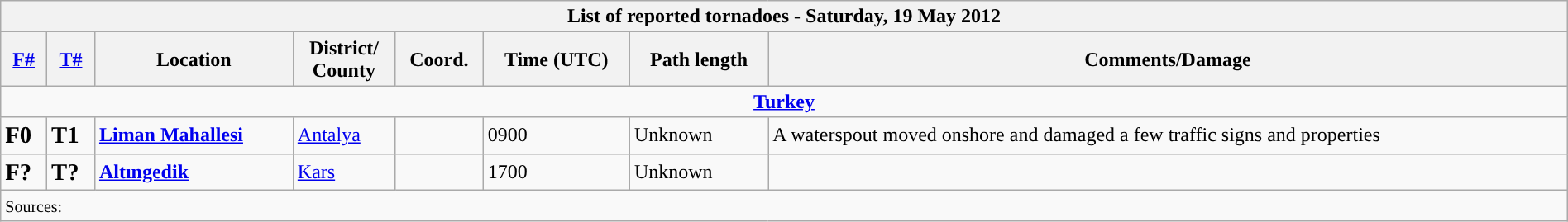<table class="wikitable collapsible" width="100%">
<tr>
<th colspan="8">List of reported tornadoes - Saturday, 19 May 2012</th>
</tr>
<tr>
<th><a href='#'>F#</a></th>
<th><a href='#'>T#</a></th>
<th>Location</th>
<th>District/<br>County</th>
<th>Coord.</th>
<th>Time (UTC)</th>
<th>Path length</th>
<th>Comments/Damage</th>
</tr>
<tr>
<td colspan="8" align=center><strong><a href='#'>Turkey</a></strong></td>
</tr>
<tr>
<td><big><strong>F0</strong></big></td>
<td><big><strong>T1</strong></big></td>
<td><strong><a href='#'>Liman Mahallesi</a></strong></td>
<td><a href='#'>Antalya</a></td>
<td></td>
<td>0900</td>
<td>Unknown</td>
<td>A waterspout moved onshore and damaged a few traffic signs and properties</td>
</tr>
<tr>
<td><big><strong>F?</strong></big></td>
<td><big><strong>T?</strong></big></td>
<td><strong><a href='#'>Altıngedik</a></strong></td>
<td><a href='#'>Kars</a></td>
<td></td>
<td>1700</td>
<td>Unknown</td>
<td></td>
</tr>
<tr>
<td colspan="8"><small>Sources:  </small></td>
</tr>
</table>
